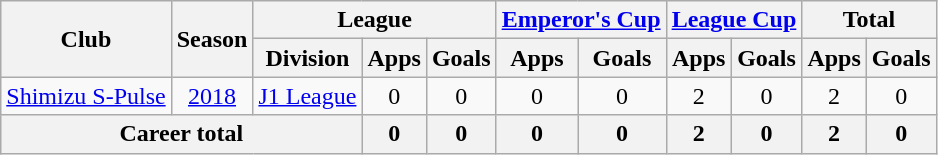<table class="wikitable" style="text-align:center">
<tr>
<th rowspan="2">Club</th>
<th rowspan="2">Season</th>
<th colspan="3">League</th>
<th colspan="2"><a href='#'>Emperor's Cup</a></th>
<th colspan="2"><a href='#'>League Cup</a></th>
<th colspan="2">Total</th>
</tr>
<tr>
<th>Division</th>
<th>Apps</th>
<th>Goals</th>
<th>Apps</th>
<th>Goals</th>
<th>Apps</th>
<th>Goals</th>
<th>Apps</th>
<th>Goals</th>
</tr>
<tr>
<td><a href='#'>Shimizu S-Pulse</a></td>
<td><a href='#'>2018</a></td>
<td><a href='#'>J1 League</a></td>
<td>0</td>
<td>0</td>
<td>0</td>
<td>0</td>
<td>2</td>
<td>0</td>
<td>2</td>
<td>0</td>
</tr>
<tr>
<th colspan="3">Career total</th>
<th>0</th>
<th>0</th>
<th>0</th>
<th>0</th>
<th>2</th>
<th>0</th>
<th>2</th>
<th>0</th>
</tr>
</table>
